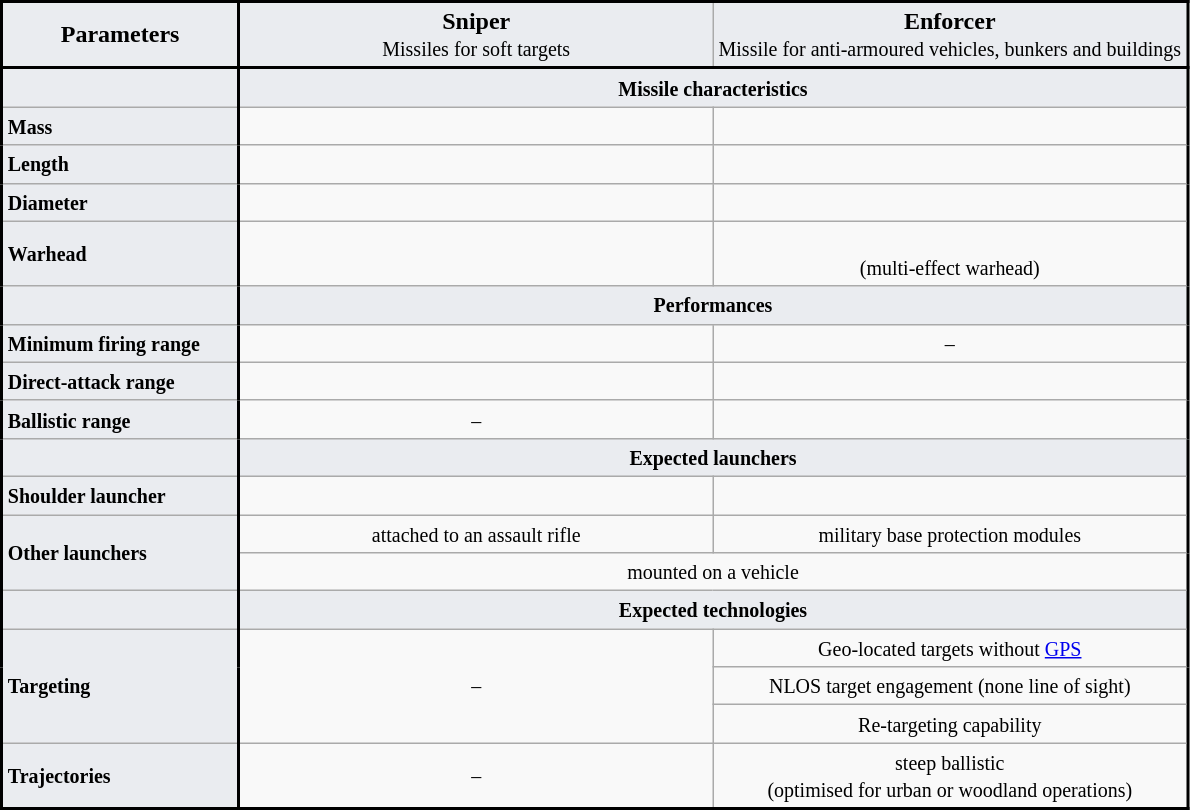<table class="wikitable">
<tr>
<td style="background:#EAECF0;border-left:solid 2px black;border-top:solid 2px black;border-bottom:solid 2px black;width:20%;text-align:center"><strong>Parameters</strong></td>
<td style="background:#EAECF0; border-left:solid 2px black;border-top:solid 2px black;border-bottom:solid 2px black;width:40%;text-align:center"><strong>Sniper</strong><br><small>Missiles for soft targets</small><br></td>
<td style="background:#EAECF0; border-right:solid 2px black;border-top:solid 2px black;border-bottom:solid 2px black;width:40%;text-align:center"><strong>Enforcer</strong><br><small>Missile for anti-armoured vehicles, bunkers and buildings</small><br></td>
</tr>
<tr>
<td style="background:#EAECF0;border-left:solid 2px black;border-right:solid 2px black"></td>
<td colspan="2" style="background:#EAECF0;border-right:solid 2px black;text-align:center"><strong><small>Missile characteristics</small></strong></td>
</tr>
<tr>
<td style="background:#EAECF0;border-left:solid 2px black;border-right:solid 2px black"><strong><small>Mass</small></strong></td>
<td style="text-align:center"><small></small></td>
<td style="border-right:solid 2px black;text-align:center"><small></small></td>
</tr>
<tr>
<td style="background:#EAECF0;border-left:solid 2px black;border-right:solid 2px black"><strong><small>Length</small></strong></td>
<td style="text-align:center"><small></small></td>
<td style="border-right:solid 2px black;text-align:center"><small></small></td>
</tr>
<tr>
<td style="background:#EAECF0;border-left:solid 2px black;border-right:solid 2px black"><strong><small>Diameter</small></strong></td>
<td style="text-align:center"><small></small></td>
<td style="border-right:solid 2px black;text-align:center"><small></small></td>
</tr>
<tr>
<td style="background:#EAECF0;border-left:solid 2px black;border-right:solid 2px black"><strong><small>Warhead</small></strong></td>
<td style="text-align:center"><small></small></td>
<td style="border-right:solid 2px black;text-align:center"><small></small><br><small>(multi-effect warhead)</small></td>
</tr>
<tr>
<td style="background:#EAECF0;border-left:solid 2px black;border-right:solid 2px black"></td>
<td colspan="2" style="background:#EAECF0;border-right:solid 2px black;text-align:center"><strong><small>Performances</small></strong></td>
</tr>
<tr>
<td style="background:#EAECF0;border-left:solid 2px black;border-right:solid 2px black"><strong><small>Minimum firing range</small></strong></td>
<td style="text-align:center"><small></small></td>
<td style="border-right:solid 2px black;text-align:center"><small>–</small></td>
</tr>
<tr>
<td style="background:#EAECF0;border-left:solid 2px black;border-right:solid 2px black"><strong><small>Direct-attack range</small></strong></td>
<td style="text-align:center"><small></small></td>
<td style="border-right:solid 2px black;text-align:center"><small></small></td>
</tr>
<tr>
<td style="background:#EAECF0;border-left:solid 2px black;border-right:solid 2px black"><strong><small>Ballistic range</small></strong></td>
<td style="text-align:center"><small>–</small></td>
<td style="border-right:solid 2px black;text-align:center"><small></small></td>
</tr>
<tr>
<td style="background:#EAECF0;border-left:solid 2px black;border-right:solid 2px black"></td>
<td colspan="2" style="background:#EAECF0;border-right:solid 2px black;text-align:center"><strong><small>Expected launchers</small></strong></td>
</tr>
<tr>
<td style="background:#EAECF0;border-left:solid 2px black;border-right:solid 2px black"><strong><small>Shoulder launcher</small></strong></td>
<td style="text-align:center"><small></small></td>
<td style="border-right:solid 2px black;text-align:center"><small></small></td>
</tr>
<tr>
<td rowspan="2" style="background:#EAECF0;border-left:solid 2px black;border-right:solid 2px black"><strong><small>Other launchers</small></strong></td>
<td style="text-align:center"><small>attached to an assault rifle</small></td>
<td style="border-right:solid 2px black;text-align:center"><small>military base protection modules</small></td>
</tr>
<tr>
<td colspan="2" style="border-right:solid 2px black;text-align:center"><small>mounted on a vehicle</small></td>
</tr>
<tr>
<td style="background:#EAECF0;border-left:solid 2px black;border-right:solid 2px black"></td>
<td colspan="2" style="background:#EAECF0;border-right:solid 2px black;text-align:center"><strong><small>Expected technologies</small></strong></td>
</tr>
<tr>
<td rowspan="3" style="background:#EAECF0;border-left:solid 2px black;border-right:solid 2px black"><strong><small>Targeting</small></strong></td>
<td rowspan="3" style="text-align:center"><small>–</small></td>
<td style="border-right:solid 2px black;text-align:center"><small>Geo-located targets without <a href='#'>GPS</a></small></td>
</tr>
<tr>
<td style="border-right:solid 2px black;text-align:center"><small>NLOS target engagement (none line of sight)</small></td>
</tr>
<tr>
<td style="border-right:solid 2px black;text-align:center"><small>Re-targeting capability</small></td>
</tr>
<tr>
<td style="background:#EAECF0;border-left:solid 2px black;border-bottom:solid 2px black"><strong><small>Trajectories</small></strong></td>
<td style="border-left:solid 2px black;border-bottom:solid 2px black;text-align:center"><small>–</small></td>
<td style="border-bottom:solid 2px black;border-right:solid 2px black;text-align:center"><small>steep ballistic</small><br><small>(optimised for urban or woodland operations)</small></td>
</tr>
</table>
